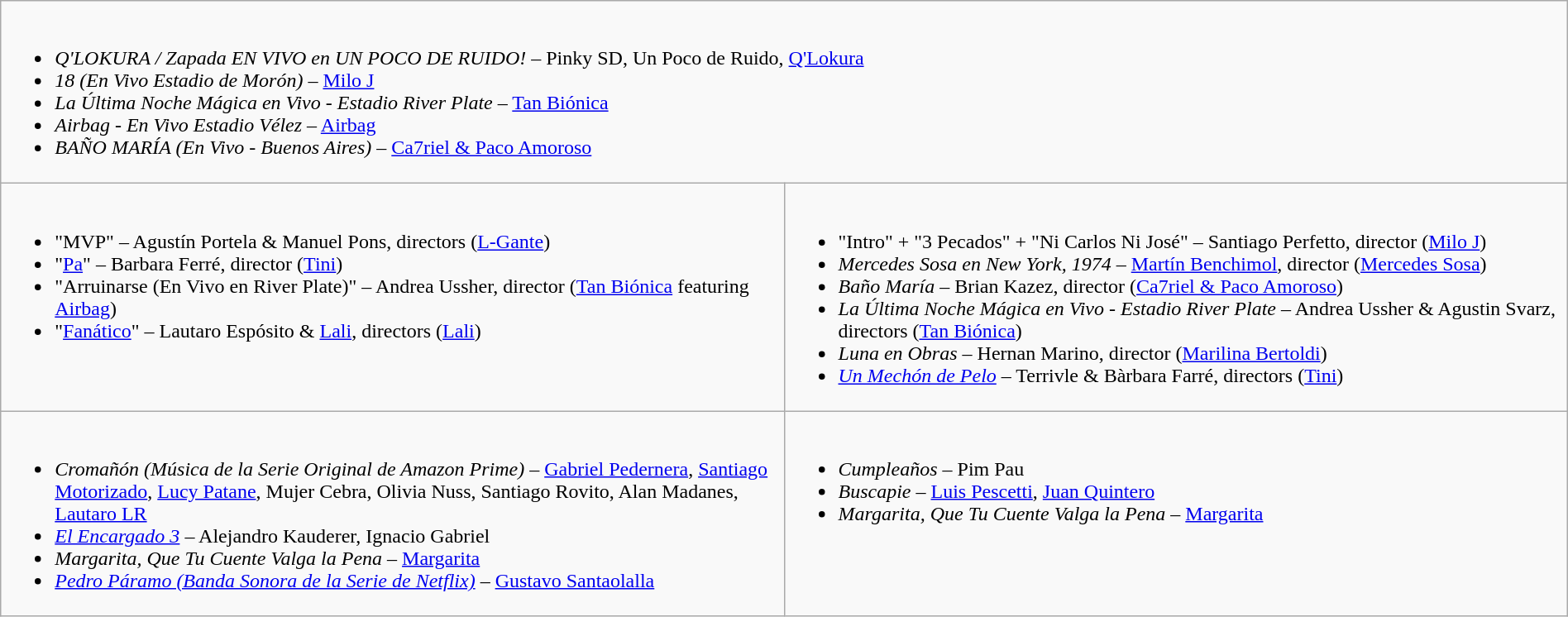<table class="wikitable" width="100%">
<tr>
<td style="vertical-align:top;" width="50%" colspan="2"><br><ul><li><em>Q'LOKURA / Zapada EN VIVO en UN POCO DE RUIDO!</em> – Pinky SD, Un Poco de Ruido, <a href='#'>Q'Lokura</a></li><li><em>18 (En Vivo Estadio de Morón)</em> – <a href='#'>Milo J</a></li><li><em>La Última Noche Mágica en Vivo - Estadio River Plate</em> – <a href='#'>Tan Biónica</a></li><li><em>Airbag - En Vivo Estadio Vélez</em> – <a href='#'>Airbag</a></li><li><em>BAÑO MARÍA (En Vivo - Buenos Aires)</em> – <a href='#'>Ca7riel & Paco Amoroso</a></li></ul></td>
</tr>
<tr>
<td style="vertical-align:top;" width="50%"><br><ul><li>"MVP" – Agustín Portela & Manuel Pons, directors (<a href='#'>L-Gante</a>)</li><li>"<a href='#'>Pa</a>" – Barbara Ferré, director (<a href='#'>Tini</a>)</li><li>"Arruinarse (En Vivo en River Plate)" – Andrea Ussher, director (<a href='#'>Tan Biónica</a> featuring <a href='#'>Airbag</a>)</li><li>"<a href='#'>Fanático</a>" – Lautaro Espósito & <a href='#'>Lali</a>, directors (<a href='#'>Lali</a>)</li></ul></td>
<td style="vertical-align:top;" width="50%"><br><ul><li>"Intro" + "3 Pecados" + "Ni Carlos Ni José" – Santiago Perfetto, director (<a href='#'>Milo J</a>)</li><li><em>Mercedes Sosa en New York, 1974</em> – <a href='#'>Martín Benchimol</a>, director (<a href='#'>Mercedes Sosa</a>)</li><li><em>Baño María</em> – Brian Kazez, director (<a href='#'>Ca7riel & Paco Amoroso</a>)</li><li><em>La Última Noche Mágica en Vivo - Estadio River Plate</em> – Andrea Ussher & Agustin Svarz, directors (<a href='#'>Tan Biónica</a>)</li><li><em>Luna en Obras</em> – Hernan Marino, director (<a href='#'>Marilina Bertoldi</a>)</li><li><em><a href='#'>Un Mechón de Pelo</a></em> – Terrivle & Bàrbara Farré, directors (<a href='#'>Tini</a>)</li></ul></td>
</tr>
<tr>
<td style="vertical-align:top;" width="50%"><br><ul><li><em>Cromañón (Música de la Serie Original de Amazon Prime)</em> – <a href='#'>Gabriel Pedernera</a>, <a href='#'>Santiago Motorizado</a>, <a href='#'>Lucy Patane</a>, Mujer Cebra, Olivia Nuss, Santiago Rovito, Alan Madanes, <a href='#'>Lautaro LR</a></li><li><em><a href='#'>El Encargado 3</a></em> – Alejandro Kauderer, Ignacio Gabriel</li><li><em>Margarita, Que Tu Cuente Valga la Pena</em> – <a href='#'>Margarita</a></li><li><em><a href='#'>Pedro Páramo (Banda Sonora de la Serie de Netflix)</a></em> – <a href='#'>Gustavo Santaolalla</a></li></ul></td>
<td style="vertical-align:top;" width="50%"><br><ul><li><em>Cumpleaños</em> – Pim Pau</li><li><em>Buscapie</em> – <a href='#'>Luis Pescetti</a>, <a href='#'>Juan Quintero</a></li><li><em>Margarita, Que Tu Cuente Valga la Pena</em> – <a href='#'>Margarita</a></li></ul></td>
</tr>
</table>
